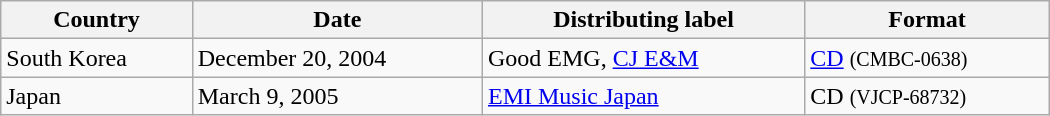<table class="wikitable" style="width:700px">
<tr>
<th>Country</th>
<th>Date</th>
<th>Distributing label</th>
<th>Format</th>
</tr>
<tr>
<td>South Korea</td>
<td>December 20, 2004</td>
<td>Good EMG, <a href='#'>CJ E&M</a></td>
<td><a href='#'>CD</a> <small>(CMBC-0638)</small></td>
</tr>
<tr>
<td>Japan</td>
<td>March 9, 2005</td>
<td><a href='#'>EMI Music Japan</a></td>
<td>CD <small>(VJCP-68732)</small></td>
</tr>
</table>
